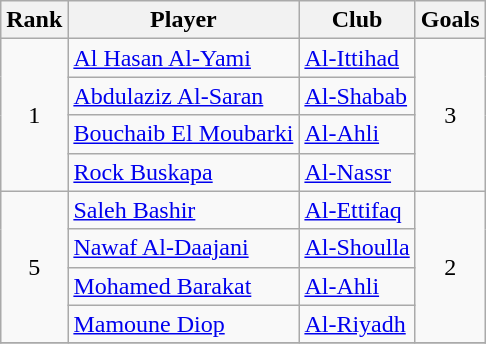<table class="wikitable sortable" style="text-align:center">
<tr>
<th>Rank</th>
<th>Player</th>
<th>Club</th>
<th>Goals</th>
</tr>
<tr>
<td rowspan=4>1</td>
<td align="left"> <a href='#'>Al Hasan Al-Yami</a></td>
<td align="left"><a href='#'>Al-Ittihad</a></td>
<td rowspan=4>3</td>
</tr>
<tr>
<td align="left"> <a href='#'>Abdulaziz Al-Saran</a></td>
<td align="left"><a href='#'>Al-Shabab</a></td>
</tr>
<tr>
<td align="left"> <a href='#'>Bouchaib El Moubarki</a></td>
<td align="left"><a href='#'>Al-Ahli</a></td>
</tr>
<tr>
<td align="left"> <a href='#'>Rock Buskapa</a></td>
<td align="left"><a href='#'>Al-Nassr</a></td>
</tr>
<tr>
<td rowspan=4>5</td>
<td align="left"> <a href='#'>Saleh Bashir</a></td>
<td align="left"><a href='#'>Al-Ettifaq</a></td>
<td rowspan=4>2</td>
</tr>
<tr>
<td align="left"> <a href='#'>Nawaf Al-Daajani</a></td>
<td align="left"><a href='#'>Al-Shoulla</a></td>
</tr>
<tr>
<td align="left"> <a href='#'>Mohamed Barakat</a></td>
<td align="left"><a href='#'>Al-Ahli</a></td>
</tr>
<tr>
<td align="left"> <a href='#'>Mamoune Diop</a></td>
<td align="left"><a href='#'>Al-Riyadh</a></td>
</tr>
<tr>
</tr>
</table>
